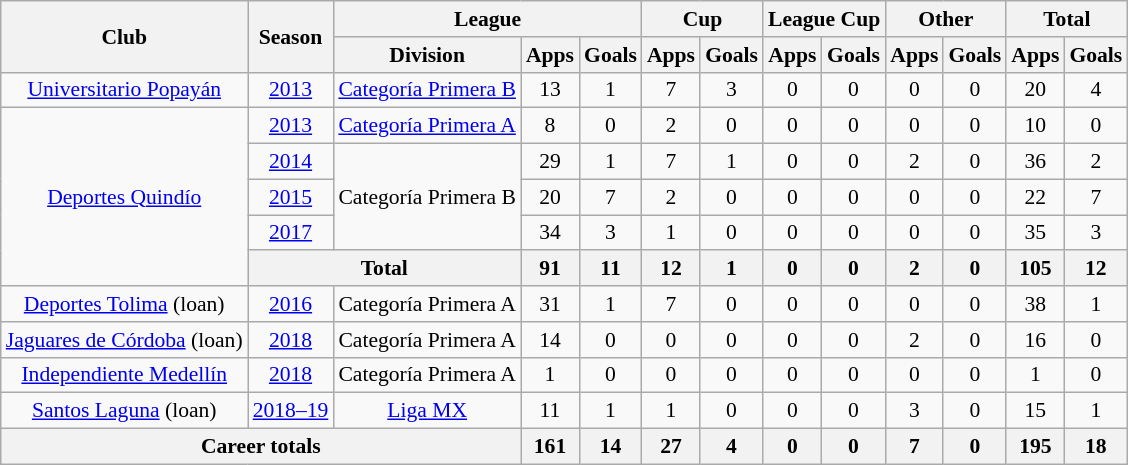<table class="wikitable" style="font-size:90%; text-align: center">
<tr>
<th rowspan=2>Club</th>
<th rowspan=2>Season</th>
<th colspan=3>League</th>
<th colspan=2>Cup</th>
<th colspan=2>League Cup</th>
<th colspan=2>Other</th>
<th colspan=2>Total</th>
</tr>
<tr>
<th>Division</th>
<th>Apps</th>
<th>Goals</th>
<th>Apps</th>
<th>Goals</th>
<th>Apps</th>
<th>Goals</th>
<th>Apps</th>
<th>Goals</th>
<th>Apps</th>
<th>Goals</th>
</tr>
<tr>
<td><a href='#'>Universitario Popayán</a></td>
<td><a href='#'>2013</a></td>
<td><a href='#'>Categoría Primera B</a></td>
<td>13</td>
<td>1</td>
<td>7</td>
<td>3</td>
<td>0</td>
<td>0</td>
<td>0</td>
<td>0</td>
<td>20</td>
<td>4</td>
</tr>
<tr>
<td rowspan=5><a href='#'>Deportes Quindío</a></td>
<td><a href='#'>2013</a></td>
<td><a href='#'>Categoría Primera A</a></td>
<td>8</td>
<td>0</td>
<td>2</td>
<td>0</td>
<td>0</td>
<td>0</td>
<td>0</td>
<td>0</td>
<td>10</td>
<td>0</td>
</tr>
<tr>
<td><a href='#'>2014</a></td>
<td rowspan=3>Categoría Primera B</td>
<td>29</td>
<td>1</td>
<td>7</td>
<td>1</td>
<td>0</td>
<td>0</td>
<td>2</td>
<td>0</td>
<td>36</td>
<td>2</td>
</tr>
<tr>
<td><a href='#'>2015</a></td>
<td>20</td>
<td>7</td>
<td>2</td>
<td>0</td>
<td>0</td>
<td>0</td>
<td>0</td>
<td>0</td>
<td>22</td>
<td>7</td>
</tr>
<tr>
<td><a href='#'>2017</a></td>
<td>34</td>
<td>3</td>
<td>1</td>
<td>0</td>
<td>0</td>
<td>0</td>
<td>0</td>
<td>0</td>
<td>35</td>
<td>3</td>
</tr>
<tr>
<th colspan=2>Total</th>
<th>91</th>
<th>11</th>
<th>12</th>
<th>1</th>
<th>0</th>
<th>0</th>
<th>2</th>
<th>0</th>
<th>105</th>
<th>12</th>
</tr>
<tr>
<td><a href='#'>Deportes Tolima</a> (loan)</td>
<td><a href='#'>2016</a></td>
<td>Categoría Primera A</td>
<td>31</td>
<td>1</td>
<td>7</td>
<td>0</td>
<td>0</td>
<td>0</td>
<td>0</td>
<td>0</td>
<td>38</td>
<td>1</td>
</tr>
<tr>
<td><a href='#'>Jaguares de Córdoba</a> (loan)</td>
<td><a href='#'>2018</a></td>
<td>Categoría Primera A</td>
<td>14</td>
<td>0</td>
<td>0</td>
<td>0</td>
<td>0</td>
<td>0</td>
<td>2</td>
<td>0</td>
<td>16</td>
<td>0</td>
</tr>
<tr>
<td><a href='#'>Independiente Medellín</a></td>
<td><a href='#'>2018</a></td>
<td>Categoría Primera A</td>
<td>1</td>
<td>0</td>
<td>0</td>
<td>0</td>
<td>0</td>
<td>0</td>
<td>0</td>
<td>0</td>
<td>1</td>
<td>0</td>
</tr>
<tr>
<td><a href='#'>Santos Laguna</a> (loan)</td>
<td><a href='#'>2018–19</a></td>
<td><a href='#'>Liga MX</a></td>
<td>11</td>
<td>1</td>
<td>1</td>
<td>0</td>
<td>0</td>
<td>0</td>
<td>3</td>
<td>0</td>
<td>15</td>
<td>1</td>
</tr>
<tr>
<th colspan=3>Career totals</th>
<th>161</th>
<th>14</th>
<th>27</th>
<th>4</th>
<th>0</th>
<th>0</th>
<th>7</th>
<th>0</th>
<th>195</th>
<th>18</th>
</tr>
</table>
